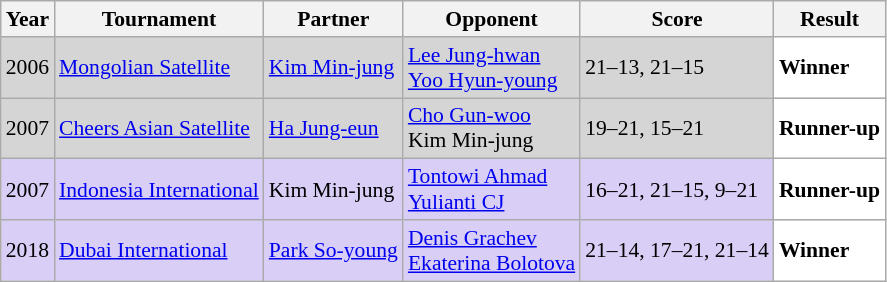<table class="sortable wikitable" style="font-size: 90%;">
<tr>
<th>Year</th>
<th>Tournament</th>
<th>Partner</th>
<th>Opponent</th>
<th>Score</th>
<th>Result</th>
</tr>
<tr style="background:#D5D5D5">
<td align="center">2006</td>
<td align="left"><a href='#'>Mongolian Satellite</a></td>
<td align="left"> <a href='#'>Kim Min-jung</a></td>
<td align="left"> <a href='#'>Lee Jung-hwan</a> <br>  <a href='#'>Yoo Hyun-young</a></td>
<td align="left">21–13, 21–15</td>
<td style="text-align:left; background:white"> <strong>Winner</strong></td>
</tr>
<tr style="background:#D5D5D5">
<td align="center">2007</td>
<td align="left"><a href='#'>Cheers Asian Satellite</a></td>
<td align="left"> <a href='#'>Ha Jung-eun</a></td>
<td align="left"> <a href='#'>Cho Gun-woo</a> <br>  Kim Min-jung</td>
<td align="left">19–21, 15–21</td>
<td style="text-align:left; background:white"> <strong>Runner-up</strong></td>
</tr>
<tr style="background:#D8CEF6">
<td align="center">2007</td>
<td align="left"><a href='#'>Indonesia International</a></td>
<td align="left"> Kim Min-jung</td>
<td align="left"> <a href='#'>Tontowi Ahmad</a> <br>  <a href='#'>Yulianti CJ</a></td>
<td align="left">16–21, 21–15, 9–21</td>
<td style="text-align:left; background:white"> <strong>Runner-up</strong></td>
</tr>
<tr style="background:#D8CEF6">
<td align="center">2018</td>
<td align="left"><a href='#'>Dubai International</a></td>
<td align="left"> <a href='#'>Park So-young</a></td>
<td align="left"> <a href='#'>Denis Grachev</a> <br>  <a href='#'>Ekaterina Bolotova</a></td>
<td align="left">21–14, 17–21, 21–14</td>
<td style="text-align:left; background:white"> <strong>Winner</strong></td>
</tr>
</table>
